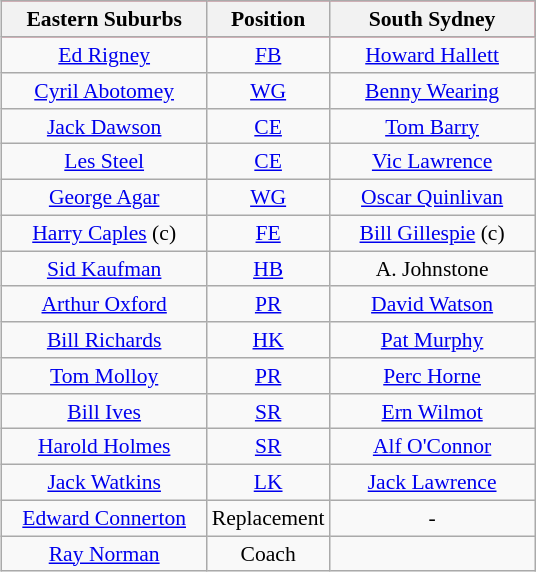<table class="wikitable" style="float:right; font-size:90%; margin-left:1em;">
<tr style="background:#f03;">
<th style="width:130px;">Eastern Suburbs</th>
<th style="width:40px;">Position</th>
<th style="width:130px;">South Sydney</th>
</tr>
<tr align=center>
<td><a href='#'>Ed Rigney</a></td>
<td><a href='#'>FB</a></td>
<td><a href='#'>Howard Hallett</a></td>
</tr>
<tr align=center>
<td><a href='#'>Cyril Abotomey</a></td>
<td><a href='#'>WG</a></td>
<td><a href='#'>Benny Wearing</a></td>
</tr>
<tr align=center>
<td><a href='#'>Jack Dawson</a></td>
<td><a href='#'>CE</a></td>
<td><a href='#'>Tom Barry</a></td>
</tr>
<tr align=center>
<td><a href='#'>Les Steel</a></td>
<td><a href='#'>CE</a></td>
<td><a href='#'>Vic Lawrence</a></td>
</tr>
<tr align=center>
<td><a href='#'>George Agar</a></td>
<td><a href='#'>WG</a></td>
<td><a href='#'>Oscar Quinlivan</a></td>
</tr>
<tr align=center>
<td><a href='#'>Harry Caples</a> (c)</td>
<td><a href='#'>FE</a></td>
<td><a href='#'>Bill Gillespie</a> (c)</td>
</tr>
<tr align=center>
<td><a href='#'>Sid Kaufman</a></td>
<td><a href='#'>HB</a></td>
<td>A. Johnstone</td>
</tr>
<tr align=center>
<td><a href='#'>Arthur Oxford</a></td>
<td><a href='#'>PR</a></td>
<td><a href='#'>David Watson</a></td>
</tr>
<tr align=center>
<td><a href='#'>Bill Richards</a></td>
<td><a href='#'>HK</a></td>
<td><a href='#'>Pat Murphy</a></td>
</tr>
<tr align=center>
<td><a href='#'>Tom Molloy</a></td>
<td><a href='#'>PR</a></td>
<td><a href='#'>Perc Horne</a></td>
</tr>
<tr align=center>
<td><a href='#'>Bill Ives</a></td>
<td><a href='#'>SR</a></td>
<td><a href='#'>Ern Wilmot</a></td>
</tr>
<tr align=center>
<td><a href='#'>Harold Holmes</a></td>
<td><a href='#'>SR</a></td>
<td><a href='#'>Alf O'Connor</a></td>
</tr>
<tr align=center>
<td><a href='#'>Jack Watkins</a></td>
<td><a href='#'>LK</a></td>
<td><a href='#'>Jack Lawrence</a></td>
</tr>
<tr align=center>
<td><a href='#'>Edward Connerton</a></td>
<td>Replacement</td>
<td>-</td>
</tr>
<tr align=center>
<td><a href='#'>Ray Norman</a></td>
<td>Coach</td>
<td></td>
</tr>
</table>
